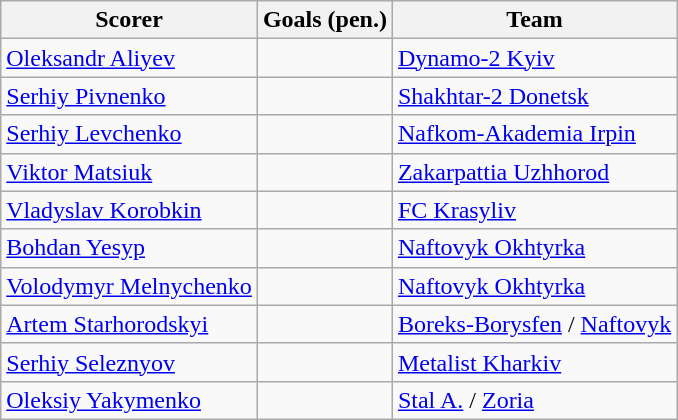<table class="wikitable">
<tr>
<th>Scorer</th>
<th>Goals (pen.)</th>
<th>Team</th>
</tr>
<tr>
<td> <a href='#'>Oleksandr Aliyev</a></td>
<td></td>
<td><a href='#'>Dynamo-2 Kyiv</a></td>
</tr>
<tr>
<td> <a href='#'>Serhiy Pivnenko</a></td>
<td></td>
<td><a href='#'>Shakhtar-2 Donetsk</a></td>
</tr>
<tr>
<td> <a href='#'>Serhiy Levchenko</a></td>
<td></td>
<td><a href='#'>Nafkom-Akademia Irpin</a></td>
</tr>
<tr>
<td> <a href='#'>Viktor Matsiuk</a></td>
<td></td>
<td><a href='#'>Zakarpattia Uzhhorod</a></td>
</tr>
<tr>
<td> <a href='#'>Vladyslav Korobkin</a></td>
<td></td>
<td><a href='#'>FC Krasyliv</a></td>
</tr>
<tr>
<td> <a href='#'>Bohdan Yesyp</a></td>
<td></td>
<td><a href='#'>Naftovyk Okhtyrka</a></td>
</tr>
<tr>
<td> <a href='#'>Volodymyr Melnychenko</a></td>
<td></td>
<td><a href='#'>Naftovyk Okhtyrka</a></td>
</tr>
<tr>
<td> <a href='#'>Artem Starhorodskyi</a></td>
<td></td>
<td><a href='#'>Boreks-Borysfen</a> / <a href='#'>Naftovyk</a></td>
</tr>
<tr>
<td> <a href='#'>Serhiy Seleznyov</a></td>
<td></td>
<td><a href='#'>Metalist Kharkiv</a></td>
</tr>
<tr>
<td> <a href='#'>Oleksiy Yakymenko</a></td>
<td></td>
<td><a href='#'>Stal A.</a> / <a href='#'>Zoria</a></td>
</tr>
</table>
